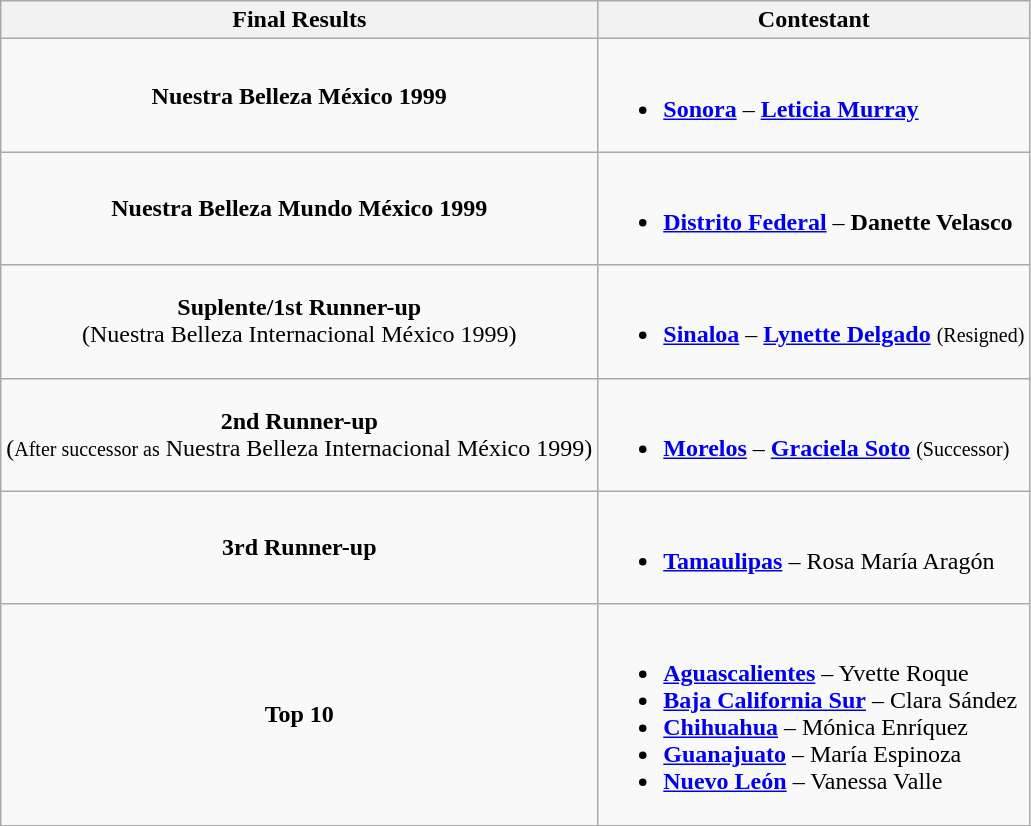<table class="wikitable">
<tr>
<th>Final Results</th>
<th>Contestant</th>
</tr>
<tr>
<td style="text-align:center;"><strong>Nuestra Belleza México 1999</strong></td>
<td><br><ul><li><strong> <a href='#'>Sonora</a></strong> – <strong><a href='#'>Leticia Murray</a></strong></li></ul></td>
</tr>
<tr>
<td style="text-align:center;"><strong>Nuestra Belleza Mundo México 1999</strong></td>
<td><br><ul><li><strong> <a href='#'>Distrito Federal</a></strong> – <strong>Danette Velasco</strong></li></ul></td>
</tr>
<tr>
<td style="text-align:center;"><strong>Suplente/1st Runner-up</strong><br>(Nuestra Belleza Internacional México 1999)</td>
<td><br><ul><li><strong> <a href='#'>Sinaloa</a></strong> –  <strong><a href='#'>Lynette Delgado</a></strong> <small>(Resigned)</small></li></ul></td>
</tr>
<tr>
<td style="text-align:center;"><strong>2nd Runner-up</strong><br>(<small>After successor as</small> Nuestra Belleza Internacional México 1999)</td>
<td><br><ul><li><strong> <a href='#'>Morelos</a></strong> – <strong><a href='#'>Graciela Soto</a></strong> <small>(Successor)</small></li></ul></td>
</tr>
<tr>
<td style="text-align:center;"><strong>3rd Runner-up</strong></td>
<td><br><ul><li><strong> <a href='#'>Tamaulipas</a></strong> – Rosa María Aragón</li></ul></td>
</tr>
<tr>
<td style="text-align:center;"><strong>Top 10</strong></td>
<td><br><ul><li><strong> <a href='#'>Aguascalientes</a></strong> – Yvette Roque</li><li><strong> <a href='#'>Baja California Sur</a></strong> – Clara Sández</li><li><strong> <a href='#'>Chihuahua</a></strong> – Mónica Enríquez</li><li><strong> <a href='#'>Guanajuato</a></strong> – María Espinoza</li><li><strong> <a href='#'>Nuevo León</a></strong> – Vanessa Valle</li></ul></td>
</tr>
</table>
